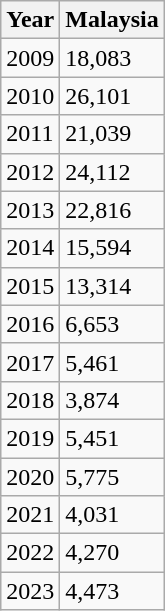<table class="wikitable">
<tr>
<th>Year</th>
<th>Malaysia</th>
</tr>
<tr>
<td>2009</td>
<td>18,083</td>
</tr>
<tr>
<td>2010</td>
<td>26,101</td>
</tr>
<tr>
<td>2011</td>
<td>21,039</td>
</tr>
<tr>
<td>2012</td>
<td>24,112</td>
</tr>
<tr>
<td>2013</td>
<td>22,816</td>
</tr>
<tr>
<td>2014</td>
<td>15,594</td>
</tr>
<tr>
<td>2015</td>
<td>13,314</td>
</tr>
<tr>
<td>2016</td>
<td>6,653</td>
</tr>
<tr>
<td>2017</td>
<td>5,461</td>
</tr>
<tr>
<td>2018</td>
<td>3,874</td>
</tr>
<tr>
<td>2019</td>
<td>5,451</td>
</tr>
<tr>
<td>2020</td>
<td>5,775</td>
</tr>
<tr>
<td>2021</td>
<td>4,031</td>
</tr>
<tr>
<td>2022</td>
<td>4,270</td>
</tr>
<tr>
<td>2023</td>
<td>4,473</td>
</tr>
</table>
